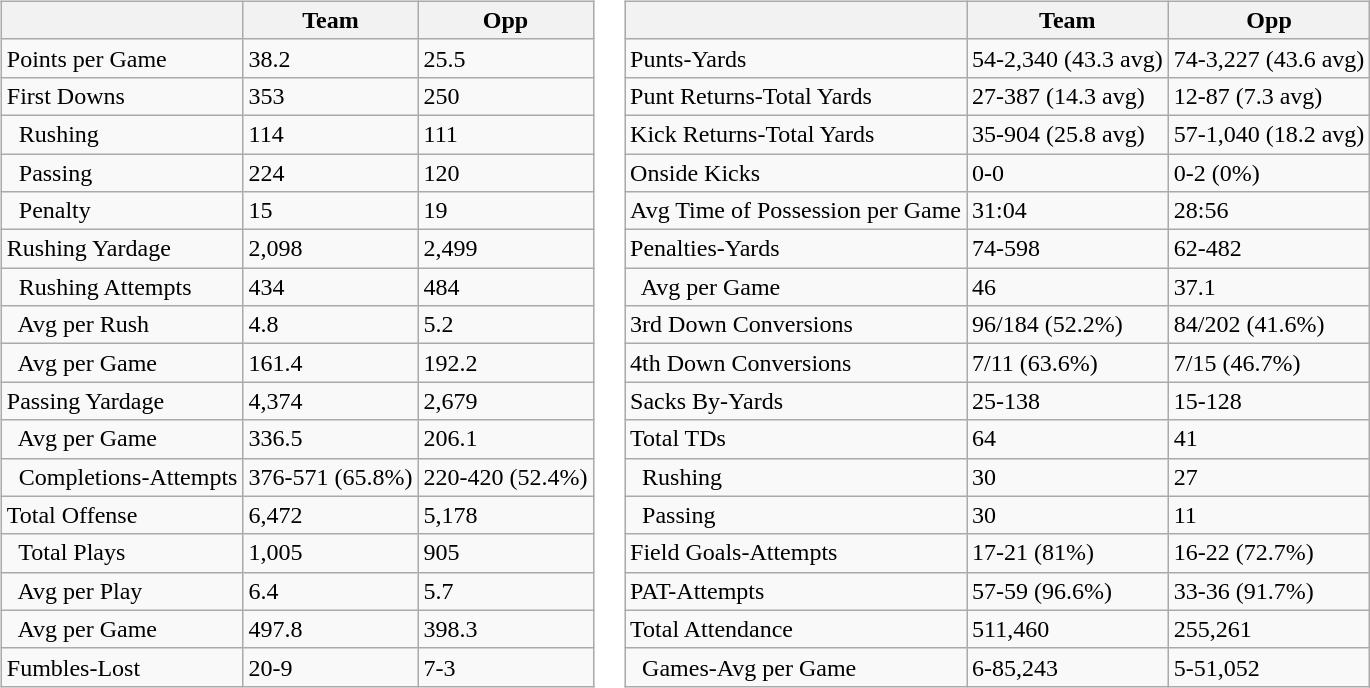<table>
<tr>
<td valign="top"><br><table class="wikitable" style="white-space:nowrap;">
<tr>
<th></th>
<th>Team</th>
<th>Opp</th>
</tr>
<tr>
<td>Points per Game</td>
<td>38.2</td>
<td>25.5</td>
</tr>
<tr>
<td>First Downs</td>
<td>353</td>
<td>250</td>
</tr>
<tr>
<td>  Rushing</td>
<td>114</td>
<td>111</td>
</tr>
<tr>
<td>  Passing</td>
<td>224</td>
<td>120</td>
</tr>
<tr>
<td>  Penalty</td>
<td>15</td>
<td>19</td>
</tr>
<tr>
<td>Rushing Yardage</td>
<td>2,098</td>
<td>2,499</td>
</tr>
<tr>
<td>  Rushing Attempts</td>
<td>434</td>
<td>484</td>
</tr>
<tr>
<td>  Avg per Rush</td>
<td>4.8</td>
<td>5.2</td>
</tr>
<tr>
<td>  Avg per Game</td>
<td>161.4</td>
<td>192.2</td>
</tr>
<tr>
<td>Passing Yardage</td>
<td>4,374</td>
<td>2,679</td>
</tr>
<tr>
<td>  Avg per Game</td>
<td>336.5</td>
<td>206.1</td>
</tr>
<tr>
<td>  Completions-Attempts</td>
<td>376-571 (65.8%)</td>
<td>220-420 (52.4%)</td>
</tr>
<tr>
<td>Total Offense</td>
<td>6,472</td>
<td>5,178</td>
</tr>
<tr>
<td>  Total Plays</td>
<td>1,005</td>
<td>905</td>
</tr>
<tr>
<td>  Avg per Play</td>
<td>6.4</td>
<td>5.7</td>
</tr>
<tr>
<td>  Avg per Game</td>
<td>497.8</td>
<td>398.3</td>
</tr>
<tr>
<td>Fumbles-Lost</td>
<td>20-9</td>
<td>7-3</td>
</tr>
</table>
</td>
<td valign="top"><br><table class="wikitable" style="white-space:nowrap;">
<tr>
<th></th>
<th>Team</th>
<th>Opp</th>
</tr>
<tr>
<td>Punts-Yards</td>
<td>54-2,340 (43.3 avg)</td>
<td>74-3,227 (43.6 avg)</td>
</tr>
<tr>
<td>Punt Returns-Total Yards</td>
<td>27-387 (14.3 avg)</td>
<td>12-87 (7.3 avg)</td>
</tr>
<tr>
<td>Kick Returns-Total Yards</td>
<td>35-904 (25.8 avg)</td>
<td>57-1,040 (18.2 avg)</td>
</tr>
<tr>
<td>Onside Kicks</td>
<td>0-0</td>
<td>0-2 (0%)</td>
</tr>
<tr>
<td>Avg Time of Possession per Game</td>
<td>31:04</td>
<td>28:56</td>
</tr>
<tr>
<td>Penalties-Yards</td>
<td>74-598</td>
<td>62-482</td>
</tr>
<tr>
<td>  Avg per Game</td>
<td>46</td>
<td>37.1</td>
</tr>
<tr>
<td>3rd Down Conversions</td>
<td>96/184 (52.2%)</td>
<td>84/202 (41.6%)</td>
</tr>
<tr>
<td>4th Down Conversions</td>
<td>7/11 (63.6%)</td>
<td>7/15 (46.7%)</td>
</tr>
<tr>
<td>Sacks By-Yards</td>
<td>25-138</td>
<td>15-128</td>
</tr>
<tr>
<td>Total TDs</td>
<td>64</td>
<td>41</td>
</tr>
<tr>
<td>  Rushing</td>
<td>30</td>
<td>27</td>
</tr>
<tr>
<td>  Passing</td>
<td>30</td>
<td>11</td>
</tr>
<tr>
<td>Field Goals-Attempts</td>
<td>17-21 (81%)</td>
<td>16-22 (72.7%)</td>
</tr>
<tr>
<td>PAT-Attempts</td>
<td>57-59 (96.6%)</td>
<td>33-36 (91.7%)</td>
</tr>
<tr>
<td>Total Attendance</td>
<td>511,460</td>
<td>255,261</td>
</tr>
<tr>
<td>  Games-Avg per Game</td>
<td>6-85,243</td>
<td>5-51,052</td>
</tr>
</table>
</td>
</tr>
</table>
